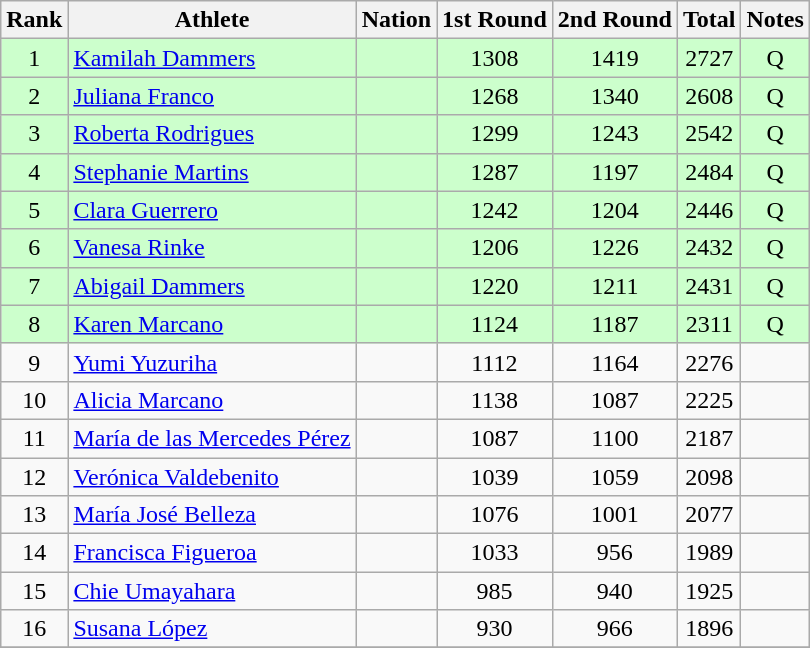<table class="wikitable sortable" style="text-align:center">
<tr>
<th>Rank</th>
<th>Athlete</th>
<th>Nation</th>
<th>1st Round</th>
<th>2nd Round</th>
<th>Total</th>
<th>Notes</th>
</tr>
<tr bgcolor=ccffcc>
<td>1</td>
<td align=left><a href='#'>Kamilah Dammers</a></td>
<td align=left></td>
<td>1308</td>
<td>1419</td>
<td>2727</td>
<td>Q</td>
</tr>
<tr bgcolor=ccffcc>
<td>2</td>
<td align=left><a href='#'>Juliana Franco</a></td>
<td align=left></td>
<td>1268</td>
<td>1340</td>
<td>2608</td>
<td>Q</td>
</tr>
<tr bgcolor=ccffcc>
<td>3</td>
<td align=left><a href='#'>Roberta Rodrigues</a></td>
<td align=left></td>
<td>1299</td>
<td>1243</td>
<td>2542</td>
<td>Q</td>
</tr>
<tr bgcolor=ccffcc>
<td>4</td>
<td align=left><a href='#'>Stephanie Martins</a></td>
<td align=left></td>
<td>1287</td>
<td>1197</td>
<td>2484</td>
<td>Q</td>
</tr>
<tr bgcolor=ccffcc>
<td>5</td>
<td align=left><a href='#'>Clara Guerrero</a></td>
<td align=left></td>
<td>1242</td>
<td>1204</td>
<td>2446</td>
<td>Q</td>
</tr>
<tr bgcolor=ccffcc>
<td>6</td>
<td align=left><a href='#'>Vanesa Rinke</a></td>
<td align=left></td>
<td>1206</td>
<td>1226</td>
<td>2432</td>
<td>Q</td>
</tr>
<tr bgcolor=ccffcc>
<td>7</td>
<td align=left><a href='#'>Abigail Dammers</a></td>
<td align=left></td>
<td>1220</td>
<td>1211</td>
<td>2431</td>
<td>Q</td>
</tr>
<tr bgcolor=ccffcc>
<td>8</td>
<td align=left><a href='#'>Karen Marcano</a></td>
<td align=left></td>
<td>1124</td>
<td>1187</td>
<td>2311</td>
<td>Q</td>
</tr>
<tr>
<td>9</td>
<td align=left><a href='#'>Yumi Yuzuriha</a></td>
<td align=left></td>
<td>1112</td>
<td>1164</td>
<td>2276</td>
<td></td>
</tr>
<tr>
<td>10</td>
<td align=left><a href='#'>Alicia Marcano</a></td>
<td align=left></td>
<td>1138</td>
<td>1087</td>
<td>2225</td>
<td></td>
</tr>
<tr>
<td>11</td>
<td align=left><a href='#'>María de las Mercedes Pérez</a></td>
<td align=left></td>
<td>1087</td>
<td>1100</td>
<td>2187</td>
<td></td>
</tr>
<tr>
<td>12</td>
<td align=left><a href='#'>Verónica Valdebenito</a></td>
<td align=left></td>
<td>1039</td>
<td>1059</td>
<td>2098</td>
<td></td>
</tr>
<tr>
<td>13</td>
<td align=left><a href='#'>María José Belleza</a></td>
<td align=left></td>
<td>1076</td>
<td>1001</td>
<td>2077</td>
<td></td>
</tr>
<tr>
<td>14</td>
<td align=left><a href='#'>Francisca Figueroa</a></td>
<td align=left></td>
<td>1033</td>
<td>956</td>
<td>1989</td>
<td></td>
</tr>
<tr>
<td>15</td>
<td align=left><a href='#'>Chie Umayahara</a></td>
<td align=left></td>
<td>985</td>
<td>940</td>
<td>1925</td>
<td></td>
</tr>
<tr>
<td>16</td>
<td align=left><a href='#'>Susana López</a></td>
<td align=left></td>
<td>930</td>
<td>966</td>
<td>1896</td>
<td></td>
</tr>
<tr>
</tr>
</table>
